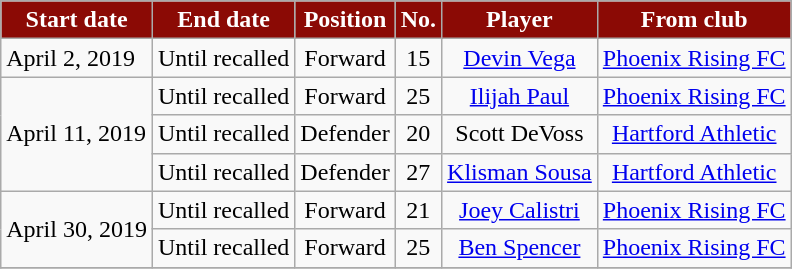<table class="wikitable">
<tr>
<th style="background:#8B0A05; color:white;"><strong>Start date</strong></th>
<th style="background:#8B0A05; color:white;"><strong>End date</strong></th>
<th style="background:#8B0A05; color:white;"><strong>Position</strong></th>
<th style="background:#8B0A05; color:white;"><strong>No.</strong></th>
<th style="background:#8B0A05; color:white;"><strong>Player</strong></th>
<th style="background:#8B0A05; color:white;"><strong>From club</strong></th>
</tr>
<tr>
<td>April 2, 2019</td>
<td>Until recalled</td>
<td style="text-align:center;">Forward</td>
<td style="text-align:center;">15</td>
<td style="text-align:center;"> <a href='#'>Devin Vega</a></td>
<td style="text-align:center;"> <a href='#'>Phoenix Rising FC</a></td>
</tr>
<tr>
<td rowspan=3>April 11, 2019</td>
<td>Until recalled</td>
<td style="text-align:center;">Forward</td>
<td style="text-align:center;">25</td>
<td style="text-align:center;"> <a href='#'>Ilijah Paul</a></td>
<td style="text-align:center;"> <a href='#'>Phoenix Rising FC</a></td>
</tr>
<tr>
<td>Until recalled</td>
<td style="text-align:center;">Defender</td>
<td style="text-align:center;">20</td>
<td style="text-align:center;"> Scott DeVoss</td>
<td style="text-align:center;"> <a href='#'>Hartford Athletic</a></td>
</tr>
<tr>
<td>Until recalled</td>
<td style="text-align:center;">Defender</td>
<td style="text-align:center;">27</td>
<td style="text-align:center;"> <a href='#'>Klisman Sousa</a></td>
<td style="text-align:center;"> <a href='#'>Hartford Athletic</a></td>
</tr>
<tr>
<td rowspan=2>April 30, 2019</td>
<td>Until recalled</td>
<td style="text-align:center;">Forward</td>
<td style="text-align:center;">21</td>
<td style="text-align:center;"> <a href='#'>Joey Calistri</a></td>
<td style="text-align:center;"> <a href='#'>Phoenix Rising FC</a></td>
</tr>
<tr>
<td>Until recalled</td>
<td style="text-align:center;">Forward</td>
<td style="text-align:center;">25</td>
<td style="text-align:center;"> <a href='#'>Ben Spencer</a></td>
<td style="text-align:center;"> <a href='#'>Phoenix Rising FC</a></td>
</tr>
<tr>
</tr>
</table>
